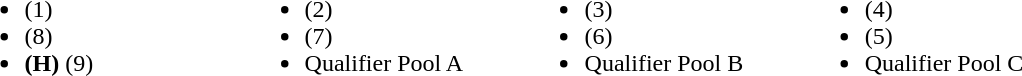<table>
<tr>
<td valign="top" width=20%><br><ul><li> (1)</li><li> (8)</li><li> <strong>(H)</strong> (9)</li></ul></td>
<td valign="top" width=20%><br><ul><li> (2)</li><li> (7)</li><li>Qualifier Pool A</li></ul></td>
<td valign="top" width=20%><br><ul><li> (3)</li><li> (6)</li><li>Qualifier Pool B</li></ul></td>
<td valign="top" width=20%><br><ul><li> (4)</li><li> (5)</li><li>Qualifier Pool C</li></ul></td>
</tr>
</table>
